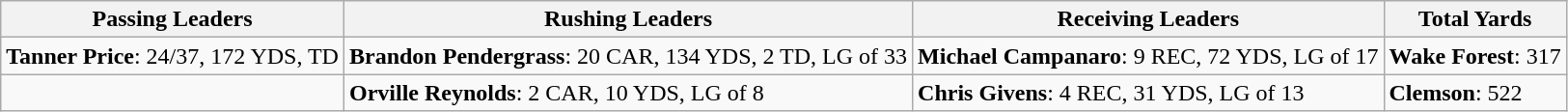<table class="wikitable">
<tr>
<th>Passing Leaders</th>
<th>Rushing Leaders</th>
<th>Receiving Leaders</th>
<th>Total Yards</th>
</tr>
<tr>
<td><strong>Tanner Price</strong>: 24/37, 172 YDS, TD</td>
<td><strong>Brandon Pendergrass</strong>: 20 CAR, 134 YDS, 2 TD, LG of 33</td>
<td><strong>Michael Campanaro</strong>: 9 REC, 72 YDS, LG of 17</td>
<td><strong>Wake Forest</strong>: 317</td>
</tr>
<tr>
<td></td>
<td><strong>Orville Reynolds</strong>: 2 CAR, 10 YDS, LG of 8</td>
<td><strong>Chris Givens</strong>: 4 REC, 31 YDS, LG of 13</td>
<td><strong>Clemson</strong>: 522</td>
</tr>
</table>
